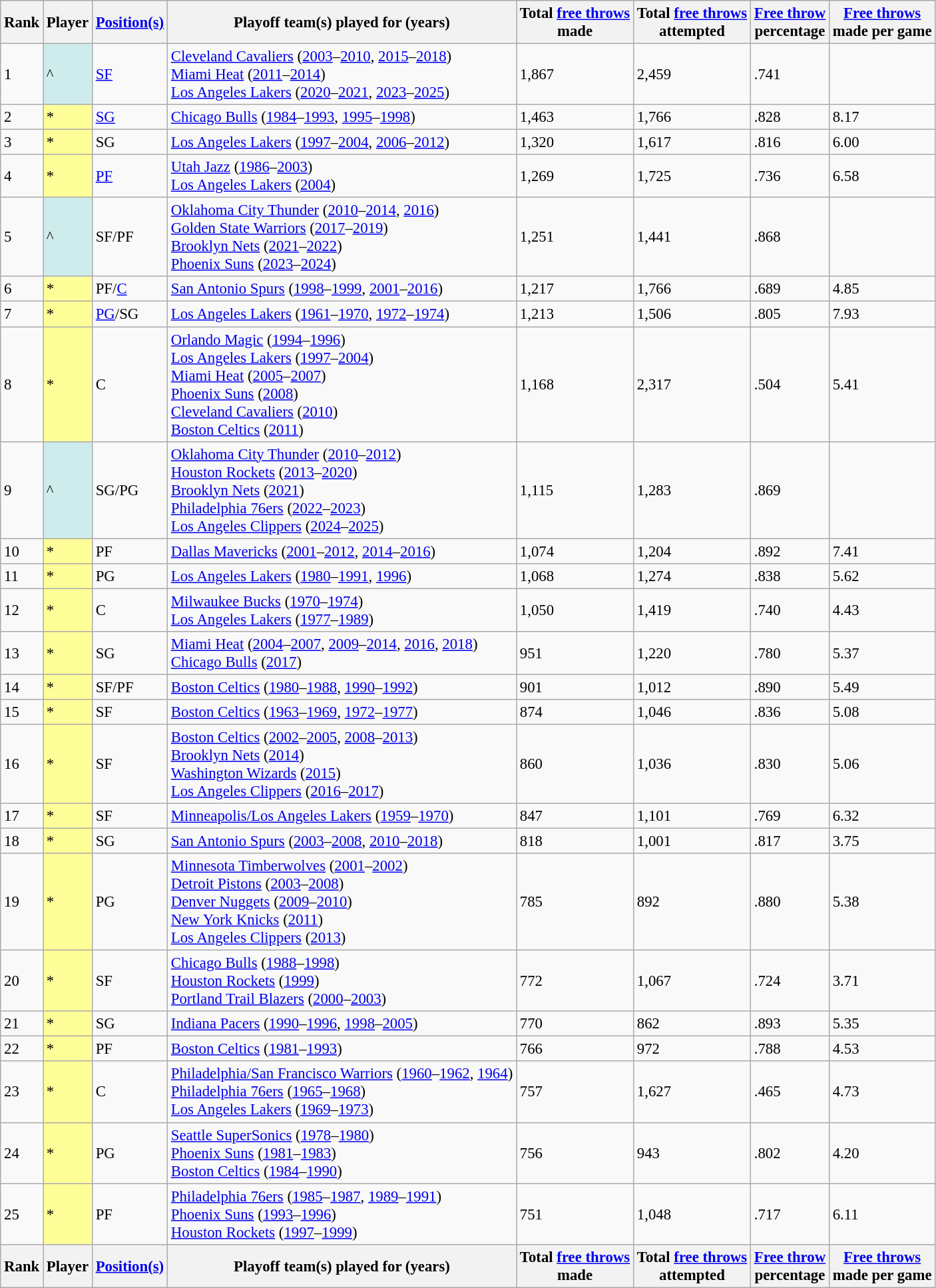<table class="wikitable sortable" style="font-size: 95%;">
<tr>
<th>Rank</th>
<th>Player</th>
<th><a href='#'>Position(s)</a></th>
<th class="unsortable">Playoff team(s) played for (years)</th>
<th>Total <a href='#'>free throws</a><br> made</th>
<th>Total <a href='#'>free throws</a><br> attempted</th>
<th><a href='#'>Free throw</a><br>percentage</th>
<th><a href='#'>Free throws</a><br> made per game</th>
</tr>
<tr>
<td>1</td>
<td bgcolor="#CFECEC">^</td>
<td><a href='#'>SF</a></td>
<td><a href='#'>Cleveland Cavaliers</a> (<a href='#'>2003</a>–<a href='#'>2010</a>, <a href='#'>2015</a>–<a href='#'>2018</a>)<br><a href='#'>Miami Heat</a> (<a href='#'>2011</a>–<a href='#'>2014</a>)<br><a href='#'>Los Angeles Lakers</a> (<a href='#'>2020</a>–<a href='#'>2021</a>, <a href='#'>2023</a>–<a href='#'>2025</a>)</td>
<td>1,867</td>
<td>2,459</td>
<td>.741</td>
<td></td>
</tr>
<tr>
<td>2</td>
<td bgcolor="#FFFF99">*</td>
<td><a href='#'>SG</a></td>
<td><a href='#'>Chicago Bulls</a> (<a href='#'>1984</a>–<a href='#'>1993</a>, <a href='#'>1995</a>–<a href='#'>1998</a>)</td>
<td>1,463</td>
<td>1,766</td>
<td>.828</td>
<td>8.17</td>
</tr>
<tr>
<td>3</td>
<td bgcolor="#FFFF99">*</td>
<td>SG</td>
<td><a href='#'>Los Angeles Lakers</a> (<a href='#'>1997</a>–<a href='#'>2004</a>, <a href='#'>2006</a>–<a href='#'>2012</a>)</td>
<td>1,320</td>
<td>1,617</td>
<td>.816</td>
<td>6.00</td>
</tr>
<tr>
<td>4</td>
<td bgcolor="#FFFF99">*</td>
<td><a href='#'>PF</a></td>
<td><a href='#'>Utah Jazz</a> (<a href='#'>1986</a>–<a href='#'>2003</a>)<br><a href='#'>Los Angeles Lakers</a> (<a href='#'>2004</a>)</td>
<td>1,269</td>
<td>1,725</td>
<td>.736</td>
<td>6.58</td>
</tr>
<tr>
<td>5</td>
<td bgcolor="#CFECEC">^</td>
<td>SF/PF</td>
<td><a href='#'>Oklahoma City Thunder</a> (<a href='#'>2010</a>–<a href='#'>2014</a>, <a href='#'>2016</a>)<br><a href='#'>Golden State Warriors</a> (<a href='#'>2017</a>–<a href='#'>2019</a>)<br><a href='#'>Brooklyn Nets</a> (<a href='#'>2021</a>–<a href='#'>2022</a>)<br><a href='#'>Phoenix Suns</a> (<a href='#'>2023</a>–<a href='#'>2024</a>)</td>
<td>1,251</td>
<td>1,441</td>
<td>.868</td>
<td></td>
</tr>
<tr>
<td>6</td>
<td bgcolor="#FFFF99">*</td>
<td>PF/<a href='#'>C</a></td>
<td><a href='#'>San Antonio Spurs</a> (<a href='#'>1998</a>–<a href='#'>1999</a>, <a href='#'>2001</a>–<a href='#'>2016</a>)</td>
<td>1,217</td>
<td>1,766</td>
<td>.689</td>
<td>4.85</td>
</tr>
<tr>
<td>7</td>
<td bgcolor="#FFFF99">*</td>
<td><a href='#'>PG</a>/SG</td>
<td><a href='#'>Los Angeles Lakers</a> (<a href='#'>1961</a>–<a href='#'>1970</a>, <a href='#'>1972</a>–<a href='#'>1974</a>)</td>
<td>1,213</td>
<td>1,506</td>
<td>.805</td>
<td>7.93</td>
</tr>
<tr>
<td>8</td>
<td bgcolor="#FFFF99">*</td>
<td>C</td>
<td><a href='#'>Orlando Magic</a> (<a href='#'>1994</a>–<a href='#'>1996</a>)<br><a href='#'>Los Angeles Lakers</a> (<a href='#'>1997</a>–<a href='#'>2004</a>)<br><a href='#'>Miami Heat</a> (<a href='#'>2005</a>–<a href='#'>2007</a>)<br><a href='#'>Phoenix Suns</a> (<a href='#'>2008</a>)<br><a href='#'>Cleveland Cavaliers</a> (<a href='#'>2010</a>)<br><a href='#'>Boston Celtics</a> (<a href='#'>2011</a>)</td>
<td>1,168</td>
<td>2,317</td>
<td>.504</td>
<td>5.41</td>
</tr>
<tr>
<td>9</td>
<td bgcolor="#CFECEC">^</td>
<td>SG/PG</td>
<td><a href='#'>Oklahoma City Thunder</a> (<a href='#'>2010</a>–<a href='#'>2012</a>)<br><a href='#'>Houston Rockets</a> (<a href='#'>2013</a>–<a href='#'>2020</a>)<br><a href='#'>Brooklyn Nets</a> (<a href='#'>2021</a>)<br><a href='#'>Philadelphia 76ers</a> (<a href='#'>2022</a>–<a href='#'>2023</a>)<br><a href='#'>Los Angeles Clippers</a> (<a href='#'>2024</a>–<a href='#'>2025</a>)</td>
<td>1,115</td>
<td>1,283</td>
<td>.869</td>
<td></td>
</tr>
<tr>
<td>10</td>
<td bgcolor="#FFFF99">*</td>
<td>PF</td>
<td><a href='#'>Dallas Mavericks</a> (<a href='#'>2001</a>–<a href='#'>2012</a>, <a href='#'>2014</a>–<a href='#'>2016</a>)</td>
<td>1,074</td>
<td>1,204</td>
<td>.892</td>
<td>7.41</td>
</tr>
<tr>
<td>11</td>
<td bgcolor="#FFFF99">*</td>
<td>PG</td>
<td><a href='#'>Los Angeles Lakers</a> (<a href='#'>1980</a>–<a href='#'>1991</a>, <a href='#'>1996</a>)</td>
<td>1,068</td>
<td>1,274</td>
<td>.838</td>
<td>5.62</td>
</tr>
<tr>
<td>12</td>
<td bgcolor="#FFFF99">*</td>
<td>C</td>
<td><a href='#'>Milwaukee Bucks</a> (<a href='#'>1970</a>–<a href='#'>1974</a>)<br><a href='#'>Los Angeles Lakers</a> (<a href='#'>1977</a>–<a href='#'>1989</a>)</td>
<td>1,050</td>
<td>1,419</td>
<td>.740</td>
<td>4.43</td>
</tr>
<tr>
<td>13</td>
<td bgcolor="FFFF99">*</td>
<td>SG</td>
<td><a href='#'>Miami Heat</a> (<a href='#'>2004</a>–<a href='#'>2007</a>, <a href='#'>2009</a>–<a href='#'>2014</a>, <a href='#'>2016</a>, <a href='#'>2018</a>)<br><a href='#'>Chicago Bulls</a> (<a href='#'>2017</a>)</td>
<td>951</td>
<td>1,220</td>
<td>.780</td>
<td>5.37</td>
</tr>
<tr>
<td>14</td>
<td bgcolor="#FFFF99">*</td>
<td>SF/PF</td>
<td><a href='#'>Boston Celtics</a> (<a href='#'>1980</a>–<a href='#'>1988</a>, <a href='#'>1990</a>–<a href='#'>1992</a>)</td>
<td>901</td>
<td>1,012</td>
<td>.890</td>
<td>5.49</td>
</tr>
<tr>
<td>15</td>
<td bgcolor="#FFFF99">*</td>
<td>SF</td>
<td><a href='#'>Boston Celtics</a> (<a href='#'>1963</a>–<a href='#'>1969</a>, <a href='#'>1972</a>–<a href='#'>1977</a>)</td>
<td>874</td>
<td>1,046</td>
<td>.836</td>
<td>5.08</td>
</tr>
<tr>
<td>16</td>
<td bgcolor="#FFFF99">*</td>
<td>SF</td>
<td><a href='#'>Boston Celtics</a> (<a href='#'>2002</a>–<a href='#'>2005</a>, <a href='#'>2008</a>–<a href='#'>2013</a>)<br><a href='#'>Brooklyn Nets</a> (<a href='#'>2014</a>)<br><a href='#'>Washington Wizards</a> (<a href='#'>2015</a>)<br><a href='#'>Los Angeles Clippers</a> (<a href='#'>2016</a>–<a href='#'>2017</a>)</td>
<td>860</td>
<td>1,036</td>
<td>.830</td>
<td>5.06</td>
</tr>
<tr>
<td>17</td>
<td bgcolor="#FFFF99">*</td>
<td>SF</td>
<td><a href='#'>Minneapolis/Los Angeles Lakers</a> (<a href='#'>1959</a>–<a href='#'>1970</a>)</td>
<td>847</td>
<td>1,101</td>
<td>.769</td>
<td>6.32</td>
</tr>
<tr>
<td>18</td>
<td bgcolor="#FFFF99">*</td>
<td>SG</td>
<td><a href='#'>San Antonio Spurs</a> (<a href='#'>2003</a>–<a href='#'>2008</a>, <a href='#'>2010</a>–<a href='#'>2018</a>)</td>
<td>818</td>
<td>1,001</td>
<td>.817</td>
<td>3.75</td>
</tr>
<tr>
<td>19</td>
<td bgcolor="#FFFF99">*</td>
<td>PG</td>
<td><a href='#'>Minnesota Timberwolves</a> (<a href='#'>2001</a>–<a href='#'>2002</a>)<br><a href='#'>Detroit Pistons</a> (<a href='#'>2003</a>–<a href='#'>2008</a>)<br><a href='#'>Denver Nuggets</a> (<a href='#'>2009</a>–<a href='#'>2010</a>)<br><a href='#'>New York Knicks</a> (<a href='#'>2011</a>)<br><a href='#'>Los Angeles Clippers</a> (<a href='#'>2013</a>)</td>
<td>785</td>
<td>892</td>
<td>.880</td>
<td>5.38</td>
</tr>
<tr>
<td>20</td>
<td bgcolor="#FFFF99">*</td>
<td>SF</td>
<td><a href='#'>Chicago Bulls</a> (<a href='#'>1988</a>–<a href='#'>1998</a>)<br><a href='#'>Houston Rockets</a> (<a href='#'>1999</a>)<br><a href='#'>Portland Trail Blazers</a> (<a href='#'>2000</a>–<a href='#'>2003</a>)</td>
<td>772</td>
<td>1,067</td>
<td>.724</td>
<td>3.71</td>
</tr>
<tr>
<td>21</td>
<td bgcolor="#FFFF99">*</td>
<td>SG</td>
<td><a href='#'>Indiana Pacers</a> (<a href='#'>1990</a>–<a href='#'>1996</a>, <a href='#'>1998</a>–<a href='#'>2005</a>)</td>
<td>770</td>
<td>862</td>
<td>.893</td>
<td>5.35</td>
</tr>
<tr>
<td>22</td>
<td bgcolor="#FFFF99">*</td>
<td>PF</td>
<td><a href='#'>Boston Celtics</a> (<a href='#'>1981</a>–<a href='#'>1993</a>)</td>
<td>766</td>
<td>972</td>
<td>.788</td>
<td>4.53</td>
</tr>
<tr>
<td>23</td>
<td bgcolor="#FFFF99">*</td>
<td>C</td>
<td><a href='#'>Philadelphia/San Francisco Warriors</a> (<a href='#'>1960</a>–<a href='#'>1962</a>, <a href='#'>1964</a>)<br><a href='#'>Philadelphia 76ers</a> (<a href='#'>1965</a>–<a href='#'>1968</a>)<br><a href='#'>Los Angeles Lakers</a> (<a href='#'>1969</a>–<a href='#'>1973</a>)</td>
<td>757</td>
<td>1,627</td>
<td>.465</td>
<td>4.73</td>
</tr>
<tr>
<td>24</td>
<td bgcolor="#FFFF99">*</td>
<td>PG</td>
<td><a href='#'>Seattle SuperSonics</a> (<a href='#'>1978</a>–<a href='#'>1980</a>)<br><a href='#'>Phoenix Suns</a> (<a href='#'>1981</a>–<a href='#'>1983</a>)<br><a href='#'>Boston Celtics</a> (<a href='#'>1984</a>–<a href='#'>1990</a>)</td>
<td>756</td>
<td>943</td>
<td>.802</td>
<td>4.20</td>
</tr>
<tr>
<td>25</td>
<td bgcolor="#FFFF99">*</td>
<td>PF</td>
<td><a href='#'>Philadelphia 76ers</a> (<a href='#'>1985</a>–<a href='#'>1987</a>, <a href='#'>1989</a>–<a href='#'>1991</a>)<br><a href='#'>Phoenix Suns</a> (<a href='#'>1993</a>–<a href='#'>1996</a>)<br><a href='#'>Houston Rockets</a> (<a href='#'>1997</a>–<a href='#'>1999</a>)</td>
<td>751</td>
<td>1,048</td>
<td>.717</td>
<td>6.11</td>
</tr>
<tr>
<th>Rank</th>
<th>Player</th>
<th><a href='#'>Position(s)</a></th>
<th class="unsortable">Playoff team(s) played for (years)</th>
<th>Total <a href='#'>free throws</a><br> made</th>
<th>Total <a href='#'>free throws</a><br> attempted</th>
<th><a href='#'>Free throw</a><br>percentage</th>
<th><a href='#'>Free throws</a><br> made per game</th>
</tr>
</table>
